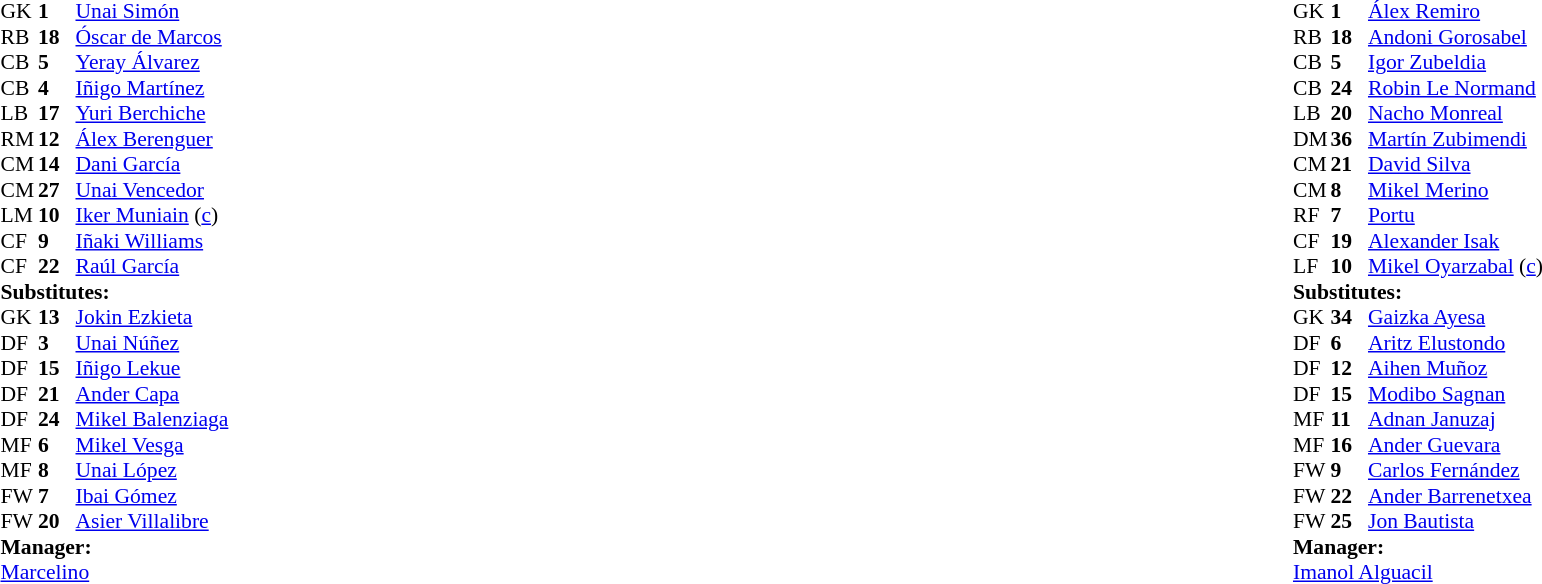<table width="100%">
<tr>
<td valign="top" width="40%"><br><table style="font-size:90%" cellspacing="0" cellpadding="0">
<tr>
<th width=25></th>
<th width=25></th>
</tr>
<tr>
<td>GK</td>
<td><strong>1</strong></td>
<td> <a href='#'>Unai Simón</a></td>
</tr>
<tr>
<td>RB</td>
<td><strong>18</strong></td>
<td> <a href='#'>Óscar de Marcos</a></td>
</tr>
<tr>
<td>CB</td>
<td><strong>5</strong></td>
<td> <a href='#'>Yeray Álvarez</a></td>
</tr>
<tr>
<td>CB</td>
<td><strong>4</strong></td>
<td> <a href='#'>Iñigo Martínez</a></td>
<td></td>
</tr>
<tr>
<td>LB</td>
<td><strong>17</strong></td>
<td> <a href='#'>Yuri Berchiche</a></td>
<td></td>
<td></td>
</tr>
<tr>
<td>RM</td>
<td><strong>12</strong></td>
<td> <a href='#'>Álex Berenguer</a></td>
<td></td>
<td></td>
</tr>
<tr>
<td>CM</td>
<td><strong>14</strong></td>
<td> <a href='#'>Dani García</a></td>
<td></td>
<td></td>
</tr>
<tr>
<td>CM</td>
<td><strong>27</strong></td>
<td> <a href='#'>Unai Vencedor</a></td>
<td></td>
<td></td>
</tr>
<tr>
<td>LM</td>
<td><strong>10</strong></td>
<td> <a href='#'>Iker Muniain</a> (<a href='#'>c</a>)</td>
</tr>
<tr>
<td>CF</td>
<td><strong>9</strong></td>
<td> <a href='#'>Iñaki Williams</a></td>
</tr>
<tr>
<td>CF</td>
<td><strong>22</strong></td>
<td> <a href='#'>Raúl García</a></td>
</tr>
<tr>
<td colspan=3><strong>Substitutes:</strong></td>
</tr>
<tr>
<td>GK</td>
<td><strong>13</strong></td>
<td> <a href='#'>Jokin Ezkieta</a></td>
</tr>
<tr>
<td>DF</td>
<td><strong>3</strong></td>
<td> <a href='#'>Unai Núñez</a></td>
</tr>
<tr>
<td>DF</td>
<td><strong>15</strong></td>
<td> <a href='#'>Iñigo Lekue</a></td>
</tr>
<tr>
<td>DF</td>
<td><strong>21</strong></td>
<td> <a href='#'>Ander Capa</a></td>
<td></td>
<td></td>
</tr>
<tr>
<td>DF</td>
<td><strong>24</strong></td>
<td> <a href='#'>Mikel Balenziaga</a></td>
</tr>
<tr>
<td>MF</td>
<td><strong>6</strong></td>
<td> <a href='#'>Mikel Vesga</a></td>
<td></td>
<td></td>
</tr>
<tr>
<td>MF</td>
<td><strong>8</strong></td>
<td> <a href='#'>Unai López</a></td>
<td></td>
<td></td>
</tr>
<tr>
<td>FW</td>
<td><strong>7</strong></td>
<td> <a href='#'>Ibai Gómez</a></td>
</tr>
<tr>
<td>FW</td>
<td><strong>20</strong></td>
<td> <a href='#'>Asier Villalibre</a></td>
<td></td>
<td></td>
</tr>
<tr>
<td colspan=3><strong>Manager:</strong></td>
</tr>
<tr>
<td colspan=3> <a href='#'>Marcelino</a></td>
</tr>
</table>
</td>
<td valign="top"></td>
<td valign="top" width="50%"><br><table style="font-size:90%; margin:auto" cellspacing="0" cellpadding="0">
<tr>
<th width=25></th>
<th width=25></th>
</tr>
<tr>
<td>GK</td>
<td><strong>1</strong></td>
<td> <a href='#'>Álex Remiro</a></td>
</tr>
<tr>
<td>RB</td>
<td><strong>18</strong></td>
<td> <a href='#'>Andoni Gorosabel</a></td>
<td></td>
<td></td>
</tr>
<tr>
<td>CB</td>
<td><strong>5</strong></td>
<td> <a href='#'>Igor Zubeldia</a></td>
</tr>
<tr>
<td>CB</td>
<td><strong>24</strong></td>
<td> <a href='#'>Robin Le Normand</a></td>
</tr>
<tr>
<td>LB</td>
<td><strong>20</strong></td>
<td> <a href='#'>Nacho Monreal</a></td>
</tr>
<tr>
<td>DM</td>
<td><strong>36</strong></td>
<td> <a href='#'>Martín Zubimendi</a></td>
</tr>
<tr>
<td>CM</td>
<td><strong>21</strong></td>
<td> <a href='#'>David Silva</a></td>
<td></td>
<td></td>
</tr>
<tr>
<td>CM</td>
<td><strong>8</strong></td>
<td> <a href='#'>Mikel Merino</a></td>
<td></td>
</tr>
<tr>
<td>RF</td>
<td><strong>7</strong></td>
<td> <a href='#'>Portu</a></td>
<td></td>
<td></td>
</tr>
<tr>
<td>CF</td>
<td><strong>19</strong></td>
<td> <a href='#'>Alexander Isak</a></td>
<td></td>
<td></td>
</tr>
<tr>
<td>LF</td>
<td><strong>10</strong></td>
<td> <a href='#'>Mikel Oyarzabal</a> (<a href='#'>c</a>)</td>
</tr>
<tr>
<td colspan=3><strong>Substitutes:</strong></td>
</tr>
<tr>
<td>GK</td>
<td><strong>34</strong></td>
<td> <a href='#'>Gaizka Ayesa</a></td>
</tr>
<tr>
<td>DF</td>
<td><strong>6</strong></td>
<td> <a href='#'>Aritz Elustondo</a></td>
<td></td>
<td></td>
</tr>
<tr>
<td>DF</td>
<td><strong>12</strong></td>
<td> <a href='#'>Aihen Muñoz</a></td>
</tr>
<tr>
<td>DF</td>
<td><strong>15</strong></td>
<td> <a href='#'>Modibo Sagnan</a></td>
</tr>
<tr>
<td>MF</td>
<td><strong>11</strong></td>
<td> <a href='#'>Adnan Januzaj</a></td>
</tr>
<tr>
<td>MF</td>
<td><strong>16</strong></td>
<td> <a href='#'>Ander Guevara</a></td>
<td></td>
<td></td>
</tr>
<tr>
<td>FW</td>
<td><strong>9</strong></td>
<td> <a href='#'>Carlos Fernández</a></td>
<td></td>
<td></td>
</tr>
<tr>
<td>FW</td>
<td><strong>22</strong></td>
<td> <a href='#'>Ander Barrenetxea</a></td>
<td></td>
<td></td>
</tr>
<tr>
<td>FW</td>
<td><strong>25</strong></td>
<td> <a href='#'>Jon Bautista</a></td>
</tr>
<tr>
<td colspan=3><strong>Manager:</strong></td>
</tr>
<tr>
<td colspan=3> <a href='#'>Imanol Alguacil</a></td>
</tr>
</table>
</td>
</tr>
</table>
